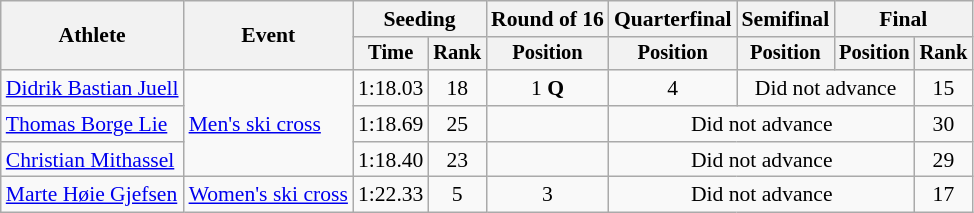<table class="wikitable" style="font-size:90%">
<tr>
<th rowspan="2">Athlete</th>
<th rowspan="2">Event</th>
<th colspan="2">Seeding</th>
<th>Round of 16</th>
<th>Quarterfinal</th>
<th>Semifinal</th>
<th colspan=2>Final</th>
</tr>
<tr style="font-size:95%">
<th>Time</th>
<th>Rank</th>
<th>Position</th>
<th>Position</th>
<th>Position</th>
<th>Position</th>
<th>Rank</th>
</tr>
<tr align=center>
<td align=left><a href='#'>Didrik Bastian Juell</a></td>
<td align=left rowspan=3><a href='#'>Men's ski cross</a></td>
<td>1:18.03</td>
<td>18</td>
<td>1 <strong>Q</strong></td>
<td>4</td>
<td colspan=2>Did not advance</td>
<td>15</td>
</tr>
<tr align=center>
<td align=left><a href='#'>Thomas Borge Lie</a></td>
<td>1:18.69</td>
<td>25</td>
<td></td>
<td colspan=3>Did not advance</td>
<td>30</td>
</tr>
<tr align=center>
<td align=left><a href='#'>Christian Mithassel</a></td>
<td>1:18.40</td>
<td>23</td>
<td></td>
<td colspan=3>Did not advance</td>
<td>29</td>
</tr>
<tr align=center>
<td align=left><a href='#'>Marte Høie Gjefsen</a></td>
<td align=left><a href='#'>Women's ski cross</a></td>
<td>1:22.33</td>
<td>5</td>
<td>3</td>
<td colspan=3>Did not advance</td>
<td>17</td>
</tr>
</table>
